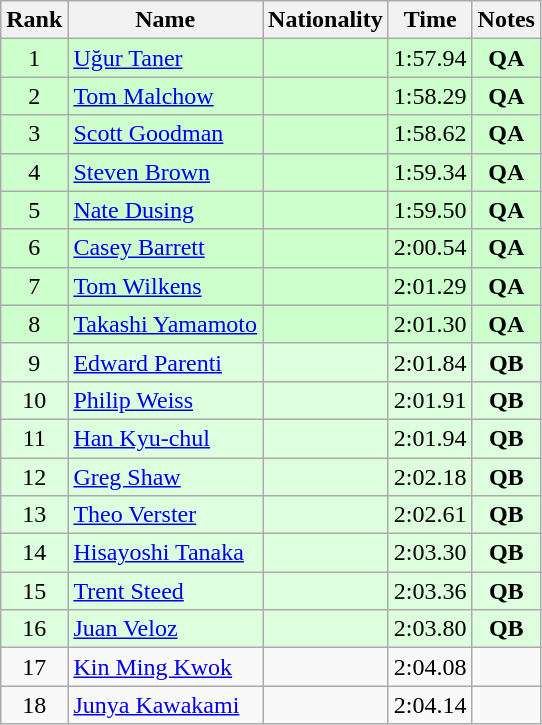<table class="wikitable sortable" style="text-align:center">
<tr>
<th>Rank</th>
<th>Name</th>
<th>Nationality</th>
<th>Time</th>
<th>Notes</th>
</tr>
<tr bgcolor=ccffcc>
<td>1</td>
<td align=left><a href='#'>Uğur Taner</a></td>
<td align=left></td>
<td>1:57.94</td>
<td><strong>QA</strong></td>
</tr>
<tr bgcolor=ccffcc>
<td>2</td>
<td align=left><a href='#'>Tom Malchow</a></td>
<td align=left></td>
<td>1:58.29</td>
<td><strong>QA</strong></td>
</tr>
<tr bgcolor=ccffcc>
<td>3</td>
<td align=left><a href='#'>Scott Goodman</a></td>
<td align=left></td>
<td>1:58.62</td>
<td><strong>QA</strong></td>
</tr>
<tr bgcolor=ccffcc>
<td>4</td>
<td align=left><a href='#'>Steven Brown</a></td>
<td align=left></td>
<td>1:59.34</td>
<td><strong>QA</strong></td>
</tr>
<tr bgcolor=ccffcc>
<td>5</td>
<td align=left><a href='#'>Nate Dusing</a></td>
<td align=left></td>
<td>1:59.50</td>
<td><strong>QA</strong></td>
</tr>
<tr bgcolor=ccffcc>
<td>6</td>
<td align=left><a href='#'>Casey Barrett</a></td>
<td align=left></td>
<td>2:00.54</td>
<td><strong>QA</strong></td>
</tr>
<tr bgcolor=ccffcc>
<td>7</td>
<td align=left><a href='#'>Tom Wilkens</a></td>
<td align=left></td>
<td>2:01.29</td>
<td><strong>QA</strong></td>
</tr>
<tr bgcolor=ccffcc>
<td>8</td>
<td align=left><a href='#'>Takashi Yamamoto</a></td>
<td align=left></td>
<td>2:01.30</td>
<td><strong>QA</strong></td>
</tr>
<tr bgcolor=ddffdd>
<td>9</td>
<td align=left><a href='#'>Edward Parenti</a></td>
<td align=left></td>
<td>2:01.84</td>
<td><strong>QB</strong></td>
</tr>
<tr bgcolor=ddffdd>
<td>10</td>
<td align=left><a href='#'>Philip Weiss</a></td>
<td align=left></td>
<td>2:01.91</td>
<td><strong>QB</strong></td>
</tr>
<tr bgcolor=ddffdd>
<td>11</td>
<td align=left><a href='#'>Han Kyu-chul</a></td>
<td align=left></td>
<td>2:01.94</td>
<td><strong>QB</strong></td>
</tr>
<tr bgcolor=ddffdd>
<td>12</td>
<td align=left><a href='#'>Greg Shaw</a></td>
<td align=left></td>
<td>2:02.18</td>
<td><strong>QB</strong></td>
</tr>
<tr bgcolor=ddffdd>
<td>13</td>
<td align=left><a href='#'>Theo Verster</a></td>
<td align=left></td>
<td>2:02.61</td>
<td><strong>QB</strong></td>
</tr>
<tr bgcolor=ddffdd>
<td>14</td>
<td align=left><a href='#'>Hisayoshi Tanaka</a></td>
<td align=left></td>
<td>2:03.30</td>
<td><strong>QB</strong></td>
</tr>
<tr bgcolor=ddffdd>
<td>15</td>
<td align=left><a href='#'>Trent Steed</a></td>
<td align=left></td>
<td>2:03.36</td>
<td><strong>QB</strong></td>
</tr>
<tr bgcolor=ddffdd>
<td>16</td>
<td align=left><a href='#'>Juan Veloz</a></td>
<td align=left></td>
<td>2:03.80</td>
<td><strong>QB</strong></td>
</tr>
<tr>
<td>17</td>
<td align=left><a href='#'>Kin Ming Kwok</a></td>
<td align=left></td>
<td>2:04.08</td>
<td></td>
</tr>
<tr>
<td>18</td>
<td align=left><a href='#'>Junya Kawakami</a></td>
<td align=left></td>
<td>2:04.14</td>
<td></td>
</tr>
</table>
